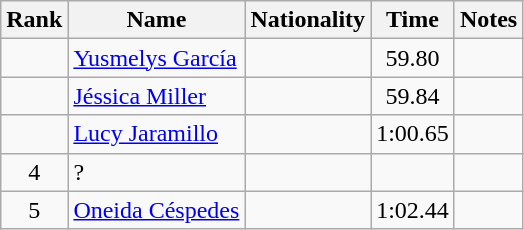<table class="wikitable sortable" style="text-align:center">
<tr>
<th>Rank</th>
<th>Name</th>
<th>Nationality</th>
<th>Time</th>
<th>Notes</th>
</tr>
<tr>
<td align=center></td>
<td align=left><a href='#'>Yusmelys García</a></td>
<td align=left></td>
<td>59.80</td>
<td></td>
</tr>
<tr>
<td align=center></td>
<td align=left><a href='#'>Jéssica Miller</a></td>
<td align=left></td>
<td>59.84</td>
<td></td>
</tr>
<tr>
<td align=center></td>
<td align=left><a href='#'>Lucy Jaramillo</a></td>
<td align=left></td>
<td>1:00.65</td>
<td></td>
</tr>
<tr>
<td align=center>4</td>
<td align=left>?</td>
<td align=left></td>
<td></td>
<td></td>
</tr>
<tr>
<td align=center>5</td>
<td align=left><a href='#'>Oneida Céspedes</a></td>
<td align=left></td>
<td>1:02.44</td>
<td></td>
</tr>
</table>
